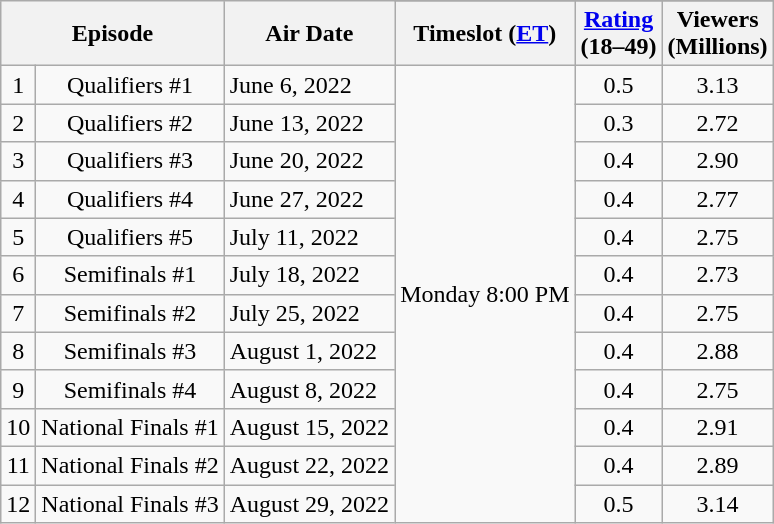<table class="wikitable" style="text-align:center">
<tr>
<th colspan="2" rowspan="2">Episode</th>
<th rowspan="2">Air Date</th>
</tr>
<tr>
<th>Timeslot (<a href='#'>ET</a>)</th>
<th><a href='#'>Rating</a><br>(18–49)</th>
<th>Viewers<br>(Millions)</th>
</tr>
<tr>
<td>1</td>
<td>Qualifiers #1</td>
<td style="text-align:left">June 6, 2022</td>
<td rowspan="12">Monday 8:00 PM</td>
<td>0.5</td>
<td>3.13</td>
</tr>
<tr>
<td>2</td>
<td>Qualifiers #2</td>
<td style="text-align:left">June 13, 2022</td>
<td>0.3</td>
<td>2.72</td>
</tr>
<tr>
<td>3</td>
<td>Qualifiers #3</td>
<td style="text-align:left">June 20, 2022</td>
<td>0.4</td>
<td>2.90</td>
</tr>
<tr>
<td>4</td>
<td>Qualifiers #4</td>
<td style="text-align:left">June 27, 2022</td>
<td>0.4</td>
<td>2.77</td>
</tr>
<tr>
<td>5</td>
<td>Qualifiers #5</td>
<td style="text-align:left">July 11, 2022</td>
<td>0.4</td>
<td>2.75</td>
</tr>
<tr>
<td>6</td>
<td>Semifinals #1</td>
<td style="text-align:left">July 18, 2022</td>
<td>0.4</td>
<td>2.73</td>
</tr>
<tr>
<td>7</td>
<td>Semifinals #2</td>
<td style="text-align:left">July 25, 2022</td>
<td>0.4</td>
<td>2.75</td>
</tr>
<tr>
<td>8</td>
<td>Semifinals #3</td>
<td style="text-align:left">August 1, 2022</td>
<td>0.4</td>
<td>2.88</td>
</tr>
<tr>
<td>9</td>
<td>Semifinals #4</td>
<td style="text-align:left">August 8, 2022</td>
<td>0.4</td>
<td>2.75</td>
</tr>
<tr>
<td>10</td>
<td>National Finals #1</td>
<td style="text-align:left">August 15, 2022</td>
<td>0.4</td>
<td>2.91</td>
</tr>
<tr>
<td>11</td>
<td>National Finals #2</td>
<td style="text-align:left">August 22, 2022</td>
<td>0.4</td>
<td>2.89</td>
</tr>
<tr>
<td>12</td>
<td>National Finals #3</td>
<td style="text-align:left">August 29, 2022</td>
<td>0.5</td>
<td>3.14</td>
</tr>
</table>
